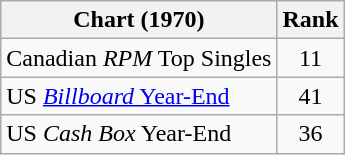<table class="wikitable sortable">
<tr>
<th align="left">Chart (1970)</th>
<th style="text-align:center;">Rank</th>
</tr>
<tr>
<td>Canadian <em>RPM</em> Top Singles</td>
<td style="text-align:center;">11</td>
</tr>
<tr>
<td>US <a href='#'><em>Billboard</em> Year-End</a></td>
<td style="text-align:center;">41</td>
</tr>
<tr>
<td>US <em>Cash Box</em> Year-End</td>
<td style="text-align:center;">36</td>
</tr>
</table>
